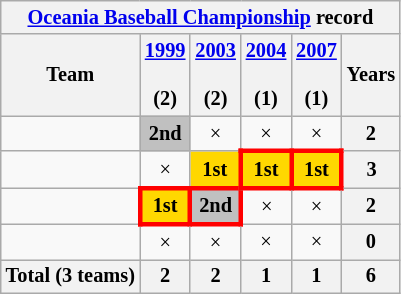<table class="wikitable" style="text-align:center; font-size:85%;">
<tr>
<th colspan=26><a href='#'>Oceania Baseball Championship</a> record</th>
</tr>
<tr>
<th>Team</th>
<th><a href='#'>1999</a><br><br>(2)</th>
<th><a href='#'>2003</a><br><br>(2)</th>
<th><a href='#'>2004</a><br><br>(1)</th>
<th><a href='#'>2007</a><br><br>(1)</th>
<th>Years</th>
</tr>
<tr>
<td align=left></td>
<td style="background:Silver;"><strong>2nd</strong></td>
<td>×</td>
<td>×</td>
<td>×</td>
<th>2</th>
</tr>
<tr>
<td align=left></td>
<td>×</td>
<td style="background:Gold;"><strong>1st</strong></td>
<td style="background:Gold; border: 3px solid red"><strong>1st</strong></td>
<td style="background:Gold; border: 3px solid red"><strong>1st</strong></td>
<th>3</th>
</tr>
<tr>
<td align=left></td>
<td style="background:Gold; border: 3px solid red"><strong>1st</strong></td>
<td style="background:Silver; border: 3px solid red"><strong>2nd</strong></td>
<td>×</td>
<td>×</td>
<th>2</th>
</tr>
<tr>
<td align=left></td>
<td>×</td>
<td>×</td>
<td>×</td>
<td>×</td>
<th>0</th>
</tr>
<tr>
<th>Total (3 teams)</th>
<th>2</th>
<th>2</th>
<th>1</th>
<th>1</th>
<th>6</th>
</tr>
</table>
